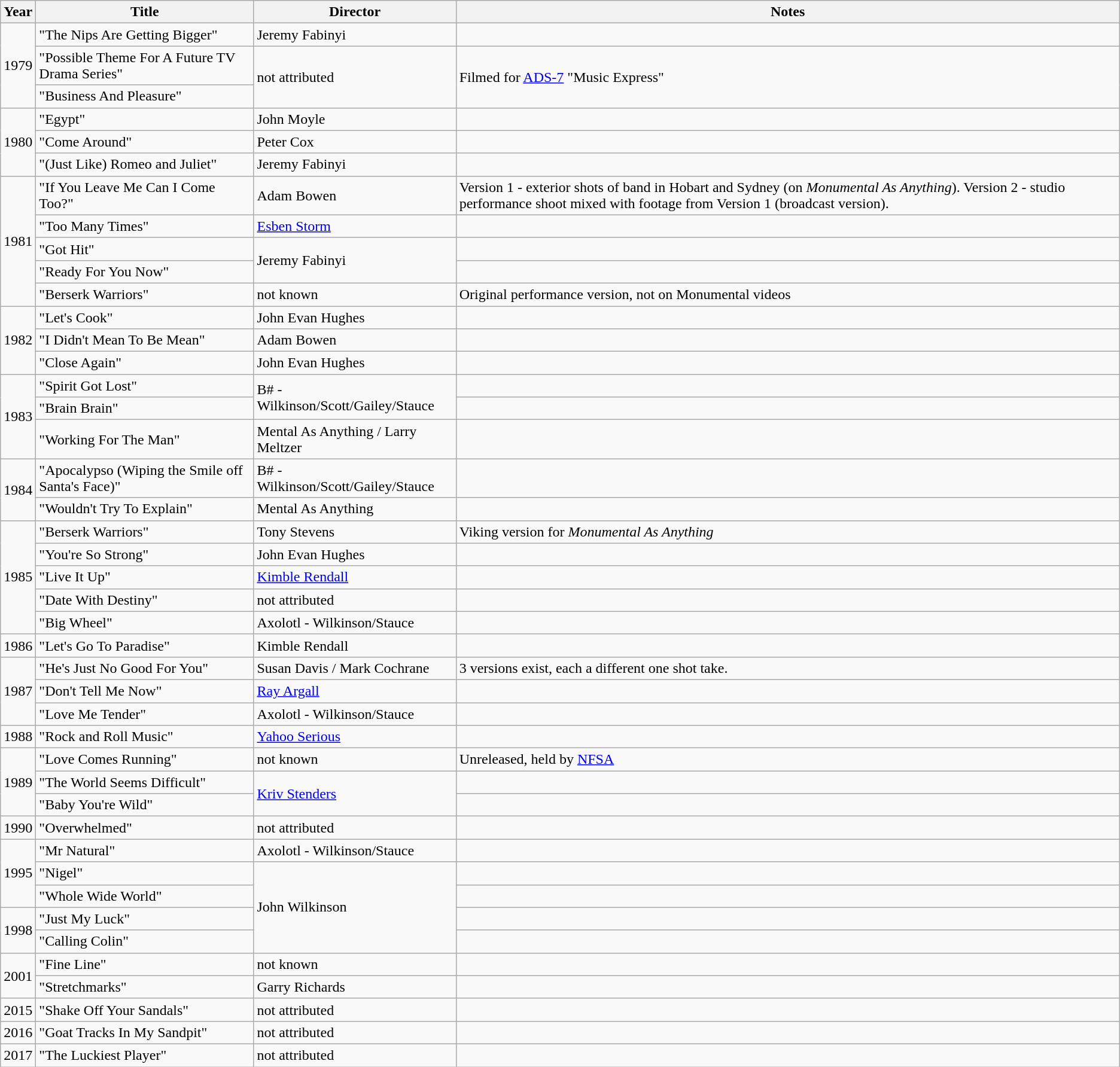<table class="wikitable">
<tr>
<th>Year</th>
<th>Title</th>
<th>Director</th>
<th>Notes</th>
</tr>
<tr>
<td rowspan="3">1979</td>
<td>"The Nips Are Getting Bigger"</td>
<td>Jeremy Fabinyi</td>
<td></td>
</tr>
<tr>
<td>"Possible Theme For A Future TV Drama Series"</td>
<td rowspan="2">not attributed</td>
<td rowspan="2">Filmed for <a href='#'>ADS-7</a> "Music Express"</td>
</tr>
<tr>
<td>"Business And Pleasure"</td>
</tr>
<tr>
<td rowspan="3">1980</td>
<td>"Egypt"</td>
<td>John Moyle</td>
<td></td>
</tr>
<tr>
<td>"Come Around"</td>
<td>Peter Cox</td>
<td></td>
</tr>
<tr>
<td>"(Just Like) Romeo and Juliet"</td>
<td>Jeremy Fabinyi</td>
<td></td>
</tr>
<tr>
<td rowspan="5">1981</td>
<td>"If You Leave Me Can I Come Too?"</td>
<td>Adam Bowen</td>
<td>Version 1 - exterior shots of band in Hobart and Sydney (on <em>Monumental As Anything</em>). Version 2 - studio performance shoot mixed with footage from Version 1 (broadcast version).</td>
</tr>
<tr>
<td>"Too Many Times"</td>
<td><a href='#'>Esben Storm</a></td>
<td></td>
</tr>
<tr>
<td>"Got Hit"</td>
<td rowspan="2">Jeremy Fabinyi</td>
<td></td>
</tr>
<tr>
<td>"Ready For You Now"</td>
<td></td>
</tr>
<tr>
<td>"Berserk Warriors"</td>
<td>not known</td>
<td>Original performance version, not on Monumental videos</td>
</tr>
<tr>
<td rowspan="3">1982</td>
<td>"Let's Cook"</td>
<td>John Evan Hughes</td>
<td></td>
</tr>
<tr>
<td>"I Didn't Mean To Be Mean"</td>
<td>Adam Bowen</td>
<td></td>
</tr>
<tr>
<td>"Close Again"</td>
<td>John Evan Hughes</td>
<td></td>
</tr>
<tr>
<td rowspan="3">1983</td>
<td>"Spirit Got Lost"</td>
<td rowspan="2">B# - Wilkinson/Scott/Gailey/Stauce</td>
<td></td>
</tr>
<tr>
<td>"Brain Brain"</td>
<td></td>
</tr>
<tr>
<td>"Working For The Man"</td>
<td>Mental As Anything / Larry Meltzer</td>
<td></td>
</tr>
<tr>
<td rowspan="2">1984</td>
<td>"Apocalypso (Wiping the Smile off Santa's Face)"</td>
<td>B# - Wilkinson/Scott/Gailey/Stauce</td>
<td></td>
</tr>
<tr>
<td>"Wouldn't Try To Explain"</td>
<td>Mental As Anything</td>
<td></td>
</tr>
<tr>
<td rowspan="5">1985</td>
<td>"Berserk Warriors"</td>
<td>Tony Stevens</td>
<td>Viking version for <em>Monumental As Anything</em></td>
</tr>
<tr>
<td>"You're So Strong"</td>
<td>John Evan Hughes</td>
<td></td>
</tr>
<tr>
<td>"Live It Up"</td>
<td><a href='#'>Kimble Rendall</a></td>
<td></td>
</tr>
<tr>
<td>"Date With Destiny"</td>
<td>not attributed</td>
<td></td>
</tr>
<tr>
<td>"Big Wheel"</td>
<td>Axolotl - Wilkinson/Stauce</td>
<td></td>
</tr>
<tr>
<td>1986</td>
<td>"Let's Go To Paradise"</td>
<td>Kimble Rendall</td>
<td></td>
</tr>
<tr>
<td rowspan="3">1987</td>
<td>"He's Just No Good For You"</td>
<td>Susan Davis / Mark Cochrane</td>
<td>3 versions exist, each a different one shot take.</td>
</tr>
<tr>
<td>"Don't Tell Me Now"</td>
<td><a href='#'>Ray Argall</a></td>
<td></td>
</tr>
<tr>
<td>"Love Me Tender"</td>
<td>Axolotl - Wilkinson/Stauce</td>
<td></td>
</tr>
<tr>
<td>1988</td>
<td>"Rock and Roll Music"</td>
<td><a href='#'>Yahoo Serious</a></td>
<td></td>
</tr>
<tr>
<td rowspan="3">1989</td>
<td>"Love Comes Running"</td>
<td>not known</td>
<td>Unreleased, held by <a href='#'>NFSA</a></td>
</tr>
<tr>
<td>"The World Seems Difficult"</td>
<td rowspan="2"><a href='#'>Kriv Stenders</a></td>
<td></td>
</tr>
<tr>
<td>"Baby You're Wild"</td>
<td></td>
</tr>
<tr>
<td>1990</td>
<td>"Overwhelmed"</td>
<td>not attributed</td>
<td></td>
</tr>
<tr>
<td rowspan="3">1995</td>
<td>"Mr Natural"</td>
<td>Axolotl - Wilkinson/Stauce</td>
<td></td>
</tr>
<tr>
<td>"Nigel"</td>
<td rowspan="4">John Wilkinson</td>
<td></td>
</tr>
<tr>
<td>"Whole Wide World"</td>
<td></td>
</tr>
<tr>
<td rowspan="2">1998</td>
<td>"Just My Luck"</td>
<td></td>
</tr>
<tr>
<td>"Calling Colin"</td>
<td></td>
</tr>
<tr>
<td rowspan="2">2001</td>
<td>"Fine Line"</td>
<td>not known</td>
<td></td>
</tr>
<tr>
<td>"Stretchmarks"</td>
<td>Garry Richards</td>
<td></td>
</tr>
<tr>
<td>2015</td>
<td>"Shake Off Your Sandals"</td>
<td>not attributed</td>
<td></td>
</tr>
<tr>
<td>2016</td>
<td>"Goat Tracks In My Sandpit"</td>
<td>not attributed</td>
<td></td>
</tr>
<tr>
<td>2017</td>
<td>"The Luckiest Player"</td>
<td>not attributed</td>
<td></td>
</tr>
</table>
